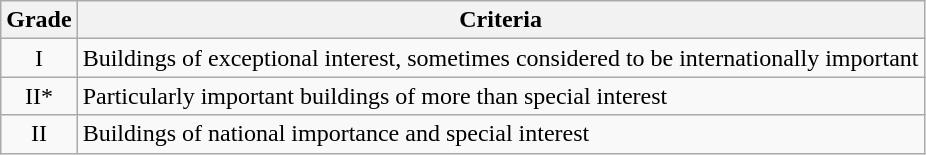<table class="wikitable">
<tr>
<th>Grade</th>
<th>Criteria</th>
</tr>
<tr>
<td align="center" >I</td>
<td>Buildings of exceptional interest, sometimes considered to be internationally important</td>
</tr>
<tr>
<td align="center" >II*</td>
<td>Particularly important buildings of more than special interest</td>
</tr>
<tr>
<td align="center" >II</td>
<td>Buildings of national importance and special interest</td>
</tr>
</table>
